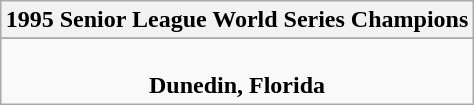<table class="wikitable" style="text-align: center; margin: 0 auto;">
<tr>
<th>1995 Senior League World Series Champions</th>
</tr>
<tr>
</tr>
<tr>
<td><br><strong>Dunedin, Florida</strong></td>
</tr>
</table>
